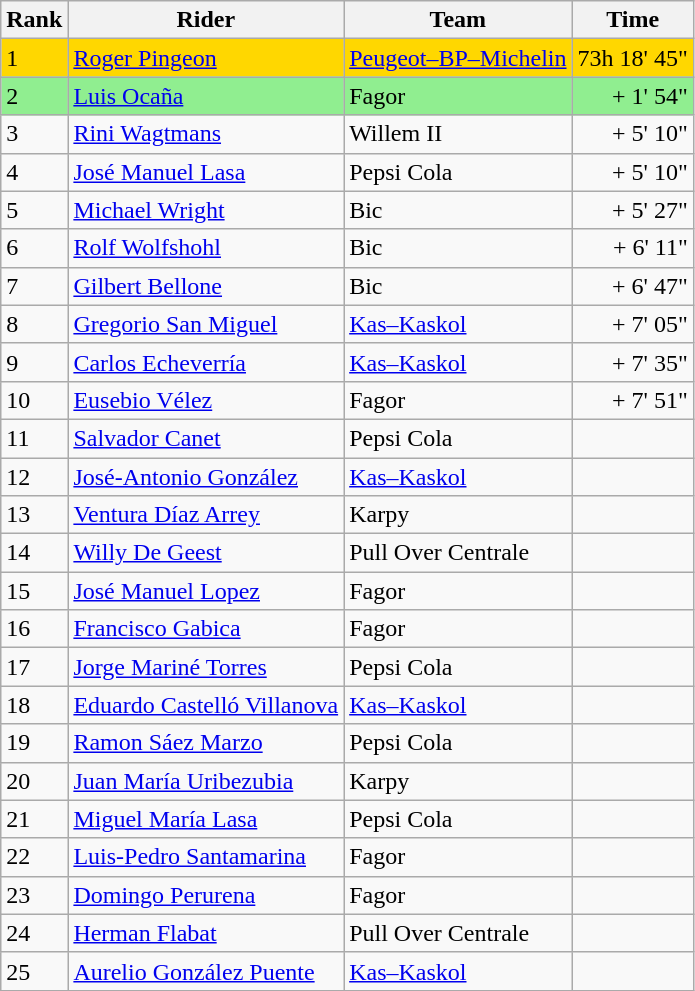<table class="wikitable">
<tr>
<th>Rank</th>
<th>Rider</th>
<th>Team</th>
<th>Time</th>
</tr>
<tr bgcolor=gold>
<td>1</td>
<td>	<a href='#'>Roger Pingeon</a></td>
<td><a href='#'>Peugeot–BP–Michelin</a></td>
<td align="right">73h 18' 45"</td>
</tr>
<tr bgcolor=lightgreen>
<td>2</td>
<td>	<a href='#'>Luis Ocaña</a></td>
<td>Fagor</td>
<td align="right">+ 1' 54"</td>
</tr>
<tr>
<td>3</td>
<td>	<a href='#'>Rini Wagtmans</a></td>
<td>Willem II</td>
<td align="right">+ 5' 10"</td>
</tr>
<tr>
<td>4</td>
<td>	<a href='#'>José Manuel Lasa</a></td>
<td>Pepsi Cola</td>
<td align="right">+ 5' 10"</td>
</tr>
<tr>
<td>5</td>
<td>	<a href='#'>Michael Wright</a></td>
<td>Bic</td>
<td align="right">+ 5' 27"</td>
</tr>
<tr>
<td>6</td>
<td>	<a href='#'>Rolf Wolfshohl</a></td>
<td>Bic</td>
<td align="right">+ 6' 11"</td>
</tr>
<tr>
<td>7</td>
<td>	<a href='#'>Gilbert Bellone</a></td>
<td>Bic</td>
<td align="right">+ 6' 47"</td>
</tr>
<tr>
<td>8</td>
<td>	<a href='#'>Gregorio San Miguel</a></td>
<td><a href='#'>Kas–Kaskol</a></td>
<td align="right">+ 7' 05"</td>
</tr>
<tr>
<td>9</td>
<td>	<a href='#'>Carlos Echeverría</a></td>
<td><a href='#'>Kas–Kaskol</a></td>
<td align="right">+ 7' 35"</td>
</tr>
<tr>
<td>10</td>
<td>	<a href='#'>Eusebio Vélez</a></td>
<td>Fagor</td>
<td align="right">+ 7' 51"</td>
</tr>
<tr>
<td>11</td>
<td>	<a href='#'>Salvador Canet</a></td>
<td>Pepsi Cola</td>
<td align="right"></td>
</tr>
<tr>
<td>12</td>
<td>	<a href='#'>José-Antonio González</a></td>
<td><a href='#'>Kas–Kaskol</a></td>
<td align="right"></td>
</tr>
<tr>
<td>13</td>
<td>	<a href='#'>Ventura Díaz Arrey</a></td>
<td>Karpy</td>
<td align="right"></td>
</tr>
<tr>
<td>14</td>
<td>	<a href='#'>Willy De Geest</a></td>
<td>Pull Over Centrale</td>
<td align="right"></td>
</tr>
<tr>
<td>15</td>
<td>	<a href='#'>José Manuel Lopez</a></td>
<td>Fagor</td>
<td align="right"></td>
</tr>
<tr>
<td>16</td>
<td>	<a href='#'>Francisco Gabica</a></td>
<td>Fagor</td>
<td align="right"></td>
</tr>
<tr>
<td>17</td>
<td>	<a href='#'>Jorge Mariné Torres</a></td>
<td>Pepsi Cola</td>
<td align="right"></td>
</tr>
<tr>
<td>18</td>
<td>	<a href='#'>Eduardo Castelló Villanova</a></td>
<td><a href='#'>Kas–Kaskol</a></td>
<td align="right"></td>
</tr>
<tr>
<td>19</td>
<td>	<a href='#'>Ramon Sáez Marzo</a></td>
<td>Pepsi Cola</td>
<td align="right"></td>
</tr>
<tr>
<td>20</td>
<td>	<a href='#'>Juan María Uribezubia</a></td>
<td>Karpy</td>
<td align="right"></td>
</tr>
<tr>
<td>21</td>
<td>	<a href='#'>Miguel María Lasa</a></td>
<td>Pepsi Cola</td>
<td align="right"></td>
</tr>
<tr>
<td>22</td>
<td>	<a href='#'>Luis-Pedro Santamarina</a></td>
<td>Fagor</td>
<td align="right"></td>
</tr>
<tr>
<td>23</td>
<td>	<a href='#'>Domingo Perurena</a></td>
<td>Fagor</td>
<td align="right"></td>
</tr>
<tr>
<td>24</td>
<td>	<a href='#'>Herman Flabat</a></td>
<td>Pull Over Centrale</td>
<td align="right"></td>
</tr>
<tr>
<td>25</td>
<td>	<a href='#'>Aurelio González Puente</a></td>
<td><a href='#'>Kas–Kaskol</a></td>
<td align="right"></td>
</tr>
</table>
